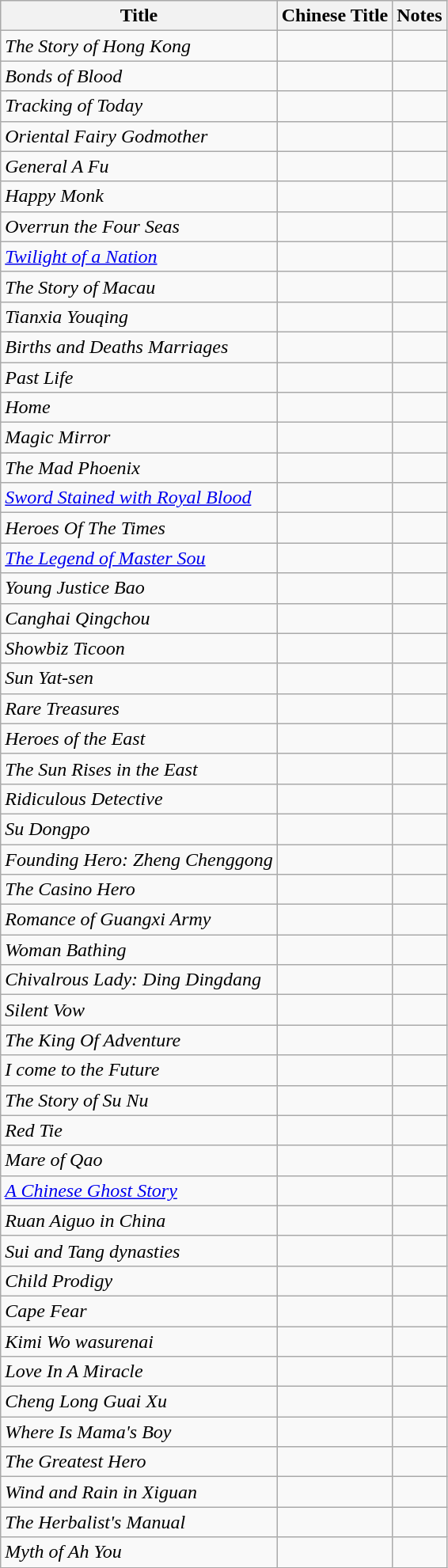<table class="wikitable">
<tr>
<th>Title</th>
<th>Chinese Title</th>
<th>Notes</th>
</tr>
<tr>
<td><em>The Story of Hong Kong</em></td>
<td></td>
<td></td>
</tr>
<tr>
<td><em>Bonds of Blood</em></td>
<td></td>
<td></td>
</tr>
<tr>
<td><em>Tracking of Today</em></td>
<td></td>
<td></td>
</tr>
<tr>
<td><em>Oriental Fairy Godmother</em></td>
<td></td>
<td></td>
</tr>
<tr>
<td><em>General A Fu</em></td>
<td></td>
<td></td>
</tr>
<tr>
<td><em>Happy Monk</em></td>
<td></td>
<td></td>
</tr>
<tr>
<td><em>Overrun the Four Seas</em></td>
<td></td>
<td></td>
</tr>
<tr>
<td><em><a href='#'>Twilight of a Nation</a></em></td>
<td></td>
<td></td>
</tr>
<tr>
<td><em>The Story of Macau</em></td>
<td></td>
<td></td>
</tr>
<tr>
<td><em>Tianxia Youqing</em></td>
<td></td>
<td></td>
</tr>
<tr>
<td><em>Births and Deaths Marriages</em></td>
<td></td>
<td></td>
</tr>
<tr>
<td><em>Past Life</em></td>
<td></td>
<td></td>
</tr>
<tr>
<td><em>Home</em></td>
<td></td>
<td></td>
</tr>
<tr>
<td><em> Magic Mirror</em></td>
<td></td>
<td></td>
</tr>
<tr>
<td><em>The Mad Phoenix</em></td>
<td></td>
<td></td>
</tr>
<tr>
<td><em><a href='#'>Sword Stained with Royal Blood</a></em></td>
<td></td>
<td></td>
</tr>
<tr>
<td><em>Heroes Of The Times</em></td>
<td></td>
<td></td>
</tr>
<tr>
<td><em><a href='#'>The Legend of Master Sou</a></em></td>
<td></td>
<td></td>
</tr>
<tr>
<td><em>Young Justice Bao</em></td>
<td></td>
<td></td>
</tr>
<tr>
<td><em>Canghai Qingchou</em></td>
<td></td>
<td></td>
</tr>
<tr>
<td><em>Showbiz Ticoon</em></td>
<td></td>
<td></td>
</tr>
<tr>
<td><em>Sun Yat-sen</em></td>
<td></td>
<td></td>
</tr>
<tr>
<td><em>Rare Treasures</em></td>
<td></td>
<td></td>
</tr>
<tr>
<td><em>Heroes of the East</em></td>
<td></td>
<td></td>
</tr>
<tr>
<td><em> The Sun Rises in the East</em></td>
<td></td>
<td></td>
</tr>
<tr>
<td><em>Ridiculous Detective</em></td>
<td></td>
<td></td>
</tr>
<tr>
<td><em>Su Dongpo</em></td>
<td></td>
<td></td>
</tr>
<tr>
<td><em>Founding Hero: Zheng Chenggong</em></td>
<td></td>
<td></td>
</tr>
<tr>
<td><em>The Casino Hero</em></td>
<td></td>
<td></td>
</tr>
<tr>
<td><em>Romance of Guangxi Army</em></td>
<td></td>
<td></td>
</tr>
<tr>
<td><em>Woman Bathing</em></td>
<td></td>
<td></td>
</tr>
<tr>
<td><em>Chivalrous Lady: Ding Dingdang</em></td>
<td></td>
<td></td>
</tr>
<tr>
<td><em>Silent Vow</em></td>
<td></td>
<td></td>
</tr>
<tr>
<td><em>The King Of Adventure</em></td>
<td></td>
<td></td>
</tr>
<tr>
<td><em>I come to the Future</em></td>
<td></td>
<td></td>
</tr>
<tr>
<td><em>The Story of Su Nu</em></td>
<td></td>
<td></td>
</tr>
<tr>
<td><em>Red Tie</em></td>
<td></td>
<td></td>
</tr>
<tr>
<td><em>Mare of Qao</em></td>
<td></td>
<td></td>
</tr>
<tr>
<td><em><a href='#'>A Chinese Ghost Story</a></em></td>
<td></td>
<td></td>
</tr>
<tr>
<td><em>Ruan Aiguo in China</em></td>
<td></td>
<td></td>
</tr>
<tr>
<td><em>Sui and Tang dynasties</em></td>
<td></td>
<td></td>
</tr>
<tr>
<td><em>Child Prodigy</em></td>
<td></td>
<td></td>
</tr>
<tr>
<td><em>Cape Fear</em></td>
<td></td>
<td></td>
</tr>
<tr>
<td><em>Kimi Wo wasurenai</em></td>
<td></td>
<td></td>
</tr>
<tr>
<td><em>Love In A Miracle</em></td>
<td></td>
<td></td>
</tr>
<tr>
<td><em>Cheng Long Guai Xu</em></td>
<td></td>
<td></td>
</tr>
<tr>
<td><em>Where Is Mama's Boy</em></td>
<td></td>
<td></td>
</tr>
<tr>
<td><em>The Greatest Hero</em></td>
<td></td>
<td></td>
</tr>
<tr>
<td><em>Wind and Rain in Xiguan</em></td>
<td></td>
<td></td>
</tr>
<tr>
<td><em>The Herbalist's Manual</em></td>
<td></td>
<td></td>
</tr>
<tr>
<td><em>Myth of Ah You</em></td>
<td></td>
<td></td>
</tr>
</table>
